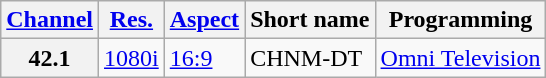<table class="wikitable">
<tr>
<th scope = "col"><a href='#'>Channel</a></th>
<th scope = "col"><a href='#'>Res.</a></th>
<th scope = "col"><a href='#'>Aspect</a></th>
<th scope = "col">Short name</th>
<th scope = "col">Programming</th>
</tr>
<tr>
<th scope = "row">42.1</th>
<td><a href='#'>1080i</a></td>
<td><a href='#'>16:9</a></td>
<td>CHNM-DT</td>
<td><a href='#'>Omni Television</a></td>
</tr>
</table>
